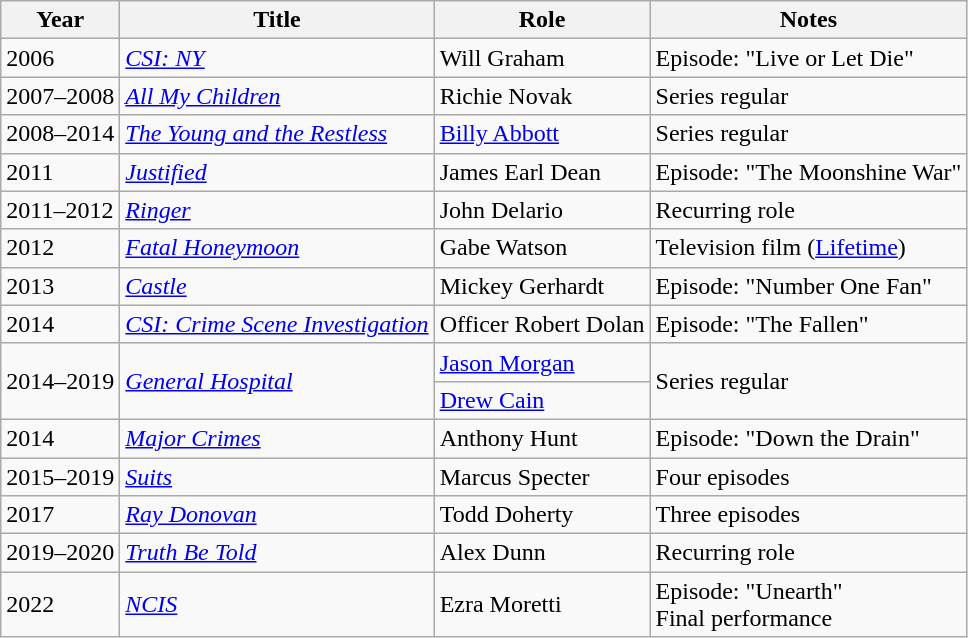<table class="wikitable sortable plainrowheaders">
<tr>
<th scope="col">Year</th>
<th scope="col">Title</th>
<th scope="col">Role</th>
<th scope="col" class="unsortable">Notes</th>
</tr>
<tr>
<td>2006</td>
<td scope="row"><em><a href='#'>CSI: NY</a></em></td>
<td>Will Graham</td>
<td>Episode: "Live or Let Die"</td>
</tr>
<tr>
<td>2007–2008</td>
<td scope="row"><em><a href='#'>All My Children</a></em></td>
<td>Richie Novak</td>
<td>Series regular</td>
</tr>
<tr>
<td>2008–2014</td>
<td scope="row"><em><a href='#'>The Young and the Restless</a></em></td>
<td><a href='#'>Billy Abbott</a></td>
<td>Series regular</td>
</tr>
<tr>
<td>2011</td>
<td scope="row"><em><a href='#'>Justified</a></em></td>
<td>James Earl Dean</td>
<td>Episode: "The Moonshine War"</td>
</tr>
<tr>
<td>2011–2012</td>
<td scope="row"><em><a href='#'>Ringer</a></em></td>
<td>John Delario</td>
<td>Recurring role</td>
</tr>
<tr>
<td>2012</td>
<td scope="row"><em><a href='#'>Fatal Honeymoon</a></em></td>
<td>Gabe Watson</td>
<td>Television film (<a href='#'>Lifetime</a>)</td>
</tr>
<tr>
<td>2013</td>
<td scope="row"><em><a href='#'>Castle</a></em></td>
<td>Mickey Gerhardt</td>
<td>Episode: "Number One Fan"</td>
</tr>
<tr>
<td>2014</td>
<td scope="row"><em><a href='#'>CSI: Crime Scene Investigation</a></em></td>
<td>Officer Robert Dolan</td>
<td>Episode: "The Fallen"</td>
</tr>
<tr>
<td rowspan="2">2014–2019</td>
<td scope="row" rowspan="2"><em><a href='#'>General Hospital</a></em></td>
<td><a href='#'>Jason Morgan</a></td>
<td rowspan="2">Series regular</td>
</tr>
<tr>
<td><a href='#'>Drew Cain</a></td>
</tr>
<tr>
<td>2014</td>
<td scope="row"><em><a href='#'>Major Crimes</a></em></td>
<td>Anthony Hunt</td>
<td>Episode: "Down the Drain"</td>
</tr>
<tr>
<td>2015–2019</td>
<td scope="row"><em><a href='#'>Suits</a></em></td>
<td>Marcus Specter</td>
<td>Four episodes</td>
</tr>
<tr>
<td>2017</td>
<td scope="row"><em><a href='#'>Ray Donovan</a></em></td>
<td>Todd Doherty</td>
<td>Three episodes</td>
</tr>
<tr>
<td>2019–2020</td>
<td scope="row"><em><a href='#'>Truth Be Told</a></em></td>
<td>Alex Dunn</td>
<td>Recurring role</td>
</tr>
<tr>
<td>2022</td>
<td scope="row"><em><a href='#'>NCIS</a></em></td>
<td>Ezra Moretti</td>
<td>Episode: "Unearth"<br>Final performance</td>
</tr>
</table>
